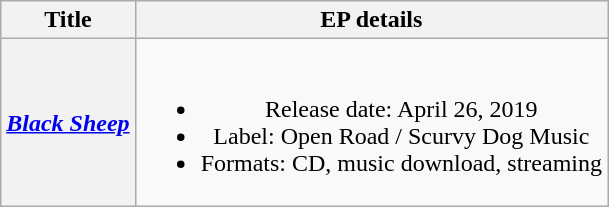<table class="wikitable plainrowheaders" style="text-align:center;">
<tr>
<th scope="col">Title</th>
<th scope="col">EP details</th>
</tr>
<tr>
<th scope="row"><em><a href='#'>Black Sheep</a></em></th>
<td><br><ul><li>Release date: April 26, 2019</li><li>Label: Open Road / Scurvy Dog Music</li><li>Formats: CD, music download, streaming</li></ul></td>
</tr>
</table>
